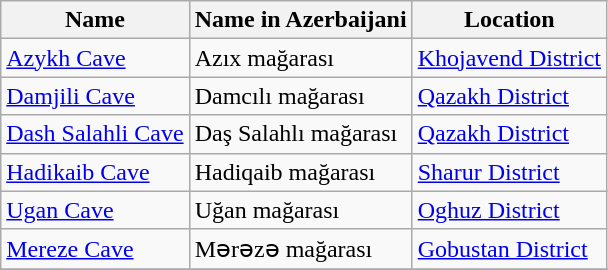<table class="wikitable">
<tr>
<th>Name</th>
<th>Name in Azerbaijani</th>
<th>Location</th>
</tr>
<tr>
<td><a href='#'>Azykh Cave</a></td>
<td>Azıx mağarası</td>
<td><a href='#'>Khojavend District</a></td>
</tr>
<tr>
<td><a href='#'>Damjili Cave</a></td>
<td>Damcılı mağarası</td>
<td><a href='#'>Qazakh District</a></td>
</tr>
<tr>
<td><a href='#'>Dash Salahli Cave</a></td>
<td>Daş Salahlı mağarası</td>
<td><a href='#'>Qazakh District</a></td>
</tr>
<tr>
<td><a href='#'>Hadikaib Cave</a></td>
<td>Hadiqaib mağarası</td>
<td><a href='#'>Sharur District</a></td>
</tr>
<tr>
<td><a href='#'>Ugan Cave</a></td>
<td>Uğan mağarası</td>
<td><a href='#'>Oghuz District</a></td>
</tr>
<tr>
<td><a href='#'>Mereze Cave</a></td>
<td>Mərəzə mağarası</td>
<td><a href='#'>Gobustan District</a></td>
</tr>
<tr>
</tr>
</table>
